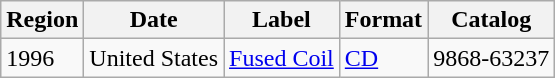<table class="wikitable">
<tr>
<th>Region</th>
<th>Date</th>
<th>Label</th>
<th>Format</th>
<th>Catalog</th>
</tr>
<tr>
<td>1996</td>
<td>United States</td>
<td><a href='#'>Fused Coil</a></td>
<td><a href='#'>CD</a></td>
<td>9868-63237</td>
</tr>
</table>
